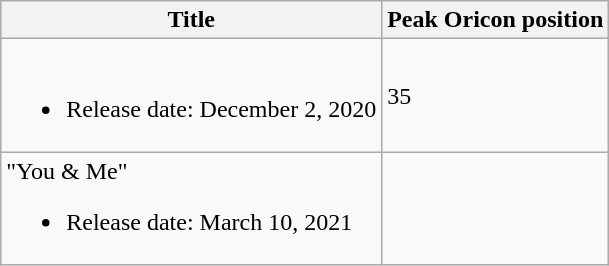<table class="wikitable">
<tr>
<th>Title</th>
<th>Peak Oricon position</th>
</tr>
<tr>
<td><br><ul><li>Release date: December 2, 2020</li></ul></td>
<td>35</td>
</tr>
<tr>
<td>"You & Me"<br><ul><li>Release date: March 10, 2021</li></ul></td>
<td></td>
</tr>
</table>
